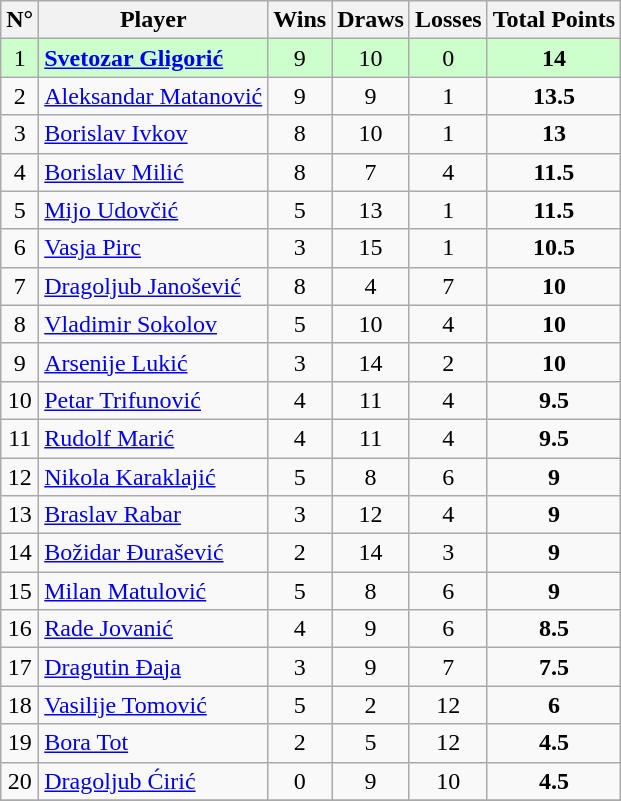<table class="wikitable" border="1">
<tr>
<th>N°</th>
<th>Player</th>
<th>Wins</th>
<th>Draws</th>
<th>Losses</th>
<th>Total Points</th>
</tr>
<tr align=center style="background:#ccffcc;">
<td>1</td>
<td align=left> <strong><a href='#'>Svetozar Gligorić</a></strong></td>
<td>9</td>
<td>10</td>
<td>0</td>
<td><strong>14</strong></td>
</tr>
<tr align=center>
<td>2</td>
<td align=left> <a href='#'>Aleksandar Matanović</a></td>
<td>9</td>
<td>9</td>
<td>1</td>
<td><strong>13.5</strong></td>
</tr>
<tr align=center>
<td>3</td>
<td align=left> <a href='#'>Borislav Ivkov</a></td>
<td>8</td>
<td>10</td>
<td>1</td>
<td><strong>13</strong></td>
</tr>
<tr align=center>
<td>4</td>
<td align=left> <a href='#'>Borislav Milić</a></td>
<td>8</td>
<td>7</td>
<td>4</td>
<td><strong>11.5</strong></td>
</tr>
<tr align=center>
<td>5</td>
<td align=left> <a href='#'>Mijo Udovčić</a></td>
<td>5</td>
<td>13</td>
<td>1</td>
<td><strong>11.5</strong></td>
</tr>
<tr align=center>
<td>6</td>
<td align=left> <a href='#'>Vasja Pirc</a></td>
<td>3</td>
<td>15</td>
<td>1</td>
<td><strong>10.5</strong></td>
</tr>
<tr align=center>
<td>7</td>
<td align=left> <a href='#'>Dragoljub Janošević</a></td>
<td>8</td>
<td>4</td>
<td>7</td>
<td><strong>10</strong></td>
</tr>
<tr align=center>
<td>8</td>
<td align=left> <a href='#'>Vladimir Sokolov</a></td>
<td>5</td>
<td>10</td>
<td>4</td>
<td><strong>10</strong></td>
</tr>
<tr align=center>
<td>9</td>
<td align=left> <a href='#'>Arsenije Lukić</a></td>
<td>3</td>
<td>14</td>
<td>2</td>
<td><strong>10</strong></td>
</tr>
<tr align=center>
<td>10</td>
<td align=left> <a href='#'>Petar Trifunović</a></td>
<td>4</td>
<td>11</td>
<td>4</td>
<td><strong>9.5</strong></td>
</tr>
<tr align=center>
<td>11</td>
<td align=left> <a href='#'>Rudolf Marić</a></td>
<td>4</td>
<td>11</td>
<td>4</td>
<td><strong>9.5</strong></td>
</tr>
<tr align=center>
<td>12</td>
<td align=left> <a href='#'>Nikola Karaklajić</a></td>
<td>5</td>
<td>8</td>
<td>6</td>
<td><strong>9</strong></td>
</tr>
<tr align=center>
<td>13</td>
<td align=left> <a href='#'>Braslav Rabar</a></td>
<td>3</td>
<td>12</td>
<td>4</td>
<td><strong>9</strong></td>
</tr>
<tr align=center>
<td>14</td>
<td align=left> <a href='#'>Božidar Đurašević</a></td>
<td>2</td>
<td>14</td>
<td>3</td>
<td><strong>9</strong></td>
</tr>
<tr align=center>
<td>15</td>
<td align=left> <a href='#'>Milan Matulović</a></td>
<td>5</td>
<td>8</td>
<td>6</td>
<td><strong>9</strong></td>
</tr>
<tr align=center>
<td>16</td>
<td align=left> <a href='#'>Rade Jovanić</a></td>
<td>4</td>
<td>9</td>
<td>6</td>
<td><strong>8.5</strong></td>
</tr>
<tr align=center>
<td>17</td>
<td align=left> <a href='#'>Dragutin Đaja</a></td>
<td>3</td>
<td>9</td>
<td>7</td>
<td><strong>7.5</strong></td>
</tr>
<tr align=center>
<td>18</td>
<td align=left> <a href='#'>Vasilije Tomović</a></td>
<td>5</td>
<td>2</td>
<td>12</td>
<td><strong>6</strong></td>
</tr>
<tr align=center>
<td>19</td>
<td align=left> <a href='#'>Bora Tot</a></td>
<td>2</td>
<td>5</td>
<td>12</td>
<td><strong>4.5</strong></td>
</tr>
<tr align=center>
<td>20</td>
<td align=left> <a href='#'>Dragoljub Ćirić</a></td>
<td>0</td>
<td>9</td>
<td>10</td>
<td><strong>4.5</strong></td>
</tr>
<tr align=center>
</tr>
</table>
